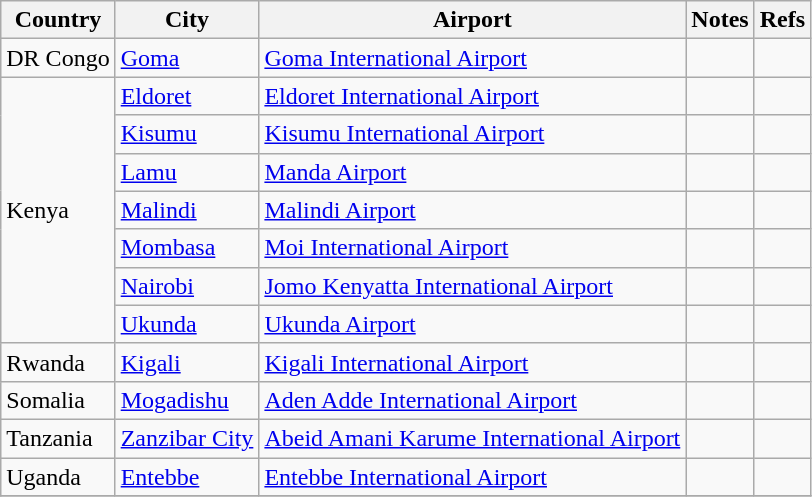<table class="wikitable sortable">
<tr>
<th>Country</th>
<th>City</th>
<th>Airport</th>
<th>Notes</th>
<th class="unsortable">Refs</th>
</tr>
<tr>
<td>DR Congo</td>
<td><a href='#'>Goma</a></td>
<td><a href='#'>Goma International Airport</a></td>
<td></td>
<td align=center></td>
</tr>
<tr>
<td rowspan="7">Kenya</td>
<td><a href='#'>Eldoret</a></td>
<td><a href='#'>Eldoret International Airport</a></td>
<td></td>
<td align=center></td>
</tr>
<tr>
<td><a href='#'>Kisumu</a></td>
<td><a href='#'>Kisumu International Airport</a></td>
<td></td>
<td align=center></td>
</tr>
<tr>
<td><a href='#'>Lamu</a></td>
<td><a href='#'>Manda Airport</a></td>
<td></td>
<td align=center></td>
</tr>
<tr>
<td><a href='#'>Malindi</a></td>
<td><a href='#'>Malindi Airport</a></td>
<td></td>
<td align=center></td>
</tr>
<tr>
<td><a href='#'>Mombasa</a></td>
<td><a href='#'>Moi International Airport</a></td>
<td></td>
<td align=center></td>
</tr>
<tr>
<td><a href='#'>Nairobi</a></td>
<td><a href='#'>Jomo Kenyatta International Airport</a></td>
<td></td>
<td align=center></td>
</tr>
<tr>
<td><a href='#'>Ukunda</a></td>
<td><a href='#'>Ukunda Airport</a></td>
<td></td>
<td align=center></td>
</tr>
<tr>
<td>Rwanda</td>
<td><a href='#'>Kigali</a></td>
<td><a href='#'>Kigali International Airport</a></td>
<td></td>
<td align=center></td>
</tr>
<tr>
<td>Somalia</td>
<td><a href='#'>Mogadishu</a></td>
<td><a href='#'>Aden Adde International Airport</a></td>
<td></td>
<td align=center></td>
</tr>
<tr>
<td>Tanzania</td>
<td><a href='#'>Zanzibar City</a></td>
<td><a href='#'>Abeid Amani Karume International Airport</a></td>
<td></td>
<td align=center></td>
</tr>
<tr>
<td>Uganda</td>
<td><a href='#'>Entebbe</a></td>
<td><a href='#'>Entebbe International Airport</a></td>
<td></td>
<td align=center></td>
</tr>
<tr>
</tr>
</table>
